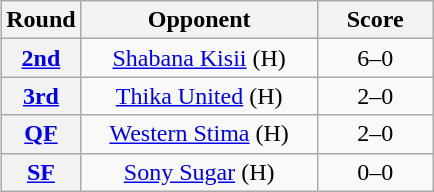<table class="wikitable plainrowheaders" style="text-align:center;margin-left:1em;float:right">
<tr>
<th scope="col" style="width:25px;">Round</th>
<th scope="col" style="width:150px;">Opponent</th>
<th scope="col" style="width:70px;">Score</th>
</tr>
<tr>
<th scope=row style="text-align:center"><a href='#'>2nd</a></th>
<td><a href='#'>Shabana Kisii</a> (H)</td>
<td>6–0</td>
</tr>
<tr>
<th scope=row style="text-align:center"><a href='#'>3rd</a></th>
<td><a href='#'>Thika United</a> (H)</td>
<td>2–0</td>
</tr>
<tr>
<th scope=row style="text-align:center"><a href='#'>QF</a></th>
<td><a href='#'>Western Stima</a> (H)</td>
<td>2–0</td>
</tr>
<tr>
<th scope=row style="text-align:center"><a href='#'>SF</a></th>
<td><a href='#'>Sony Sugar</a> (H)</td>
<td>0–0<br></td>
</tr>
</table>
